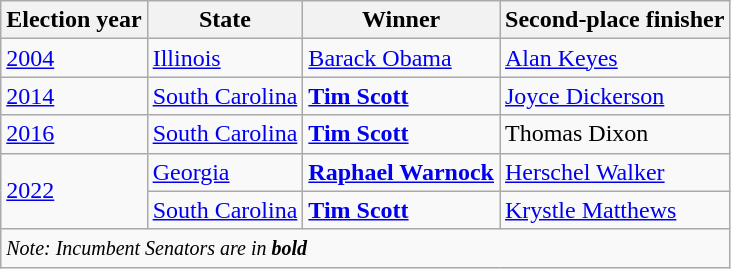<table class="wikitable" border="" cellpadding="3">
<tr>
<th>Election year</th>
<th>State</th>
<th>Winner</th>
<th>Second-place finisher</th>
</tr>
<tr>
<td><a href='#'>2004</a></td>
<td><a href='#'>Illinois</a></td>
<td><a href='#'>Barack Obama</a></td>
<td><a href='#'>Alan Keyes</a></td>
</tr>
<tr>
<td><a href='#'>2014</a></td>
<td><a href='#'>South Carolina</a></td>
<td><strong><a href='#'>Tim Scott</a></strong></td>
<td><a href='#'>Joyce Dickerson</a></td>
</tr>
<tr>
<td><a href='#'>2016</a></td>
<td><a href='#'>South Carolina</a></td>
<td><strong><a href='#'>Tim Scott</a></strong></td>
<td>Thomas Dixon</td>
</tr>
<tr>
<td rowspan="2"><a href='#'>2022</a></td>
<td><a href='#'>Georgia</a></td>
<td><strong><a href='#'>Raphael Warnock</a></strong></td>
<td><a href='#'>Herschel Walker</a></td>
</tr>
<tr>
<td><a href='#'>South Carolina</a></td>
<td><strong><a href='#'>Tim Scott</a></strong></td>
<td><a href='#'>Krystle Matthews</a></td>
</tr>
<tr>
<td colspan="4"><em><small>Note: Incumbent Senators are in <strong>bold</strong></small></em></td>
</tr>
</table>
